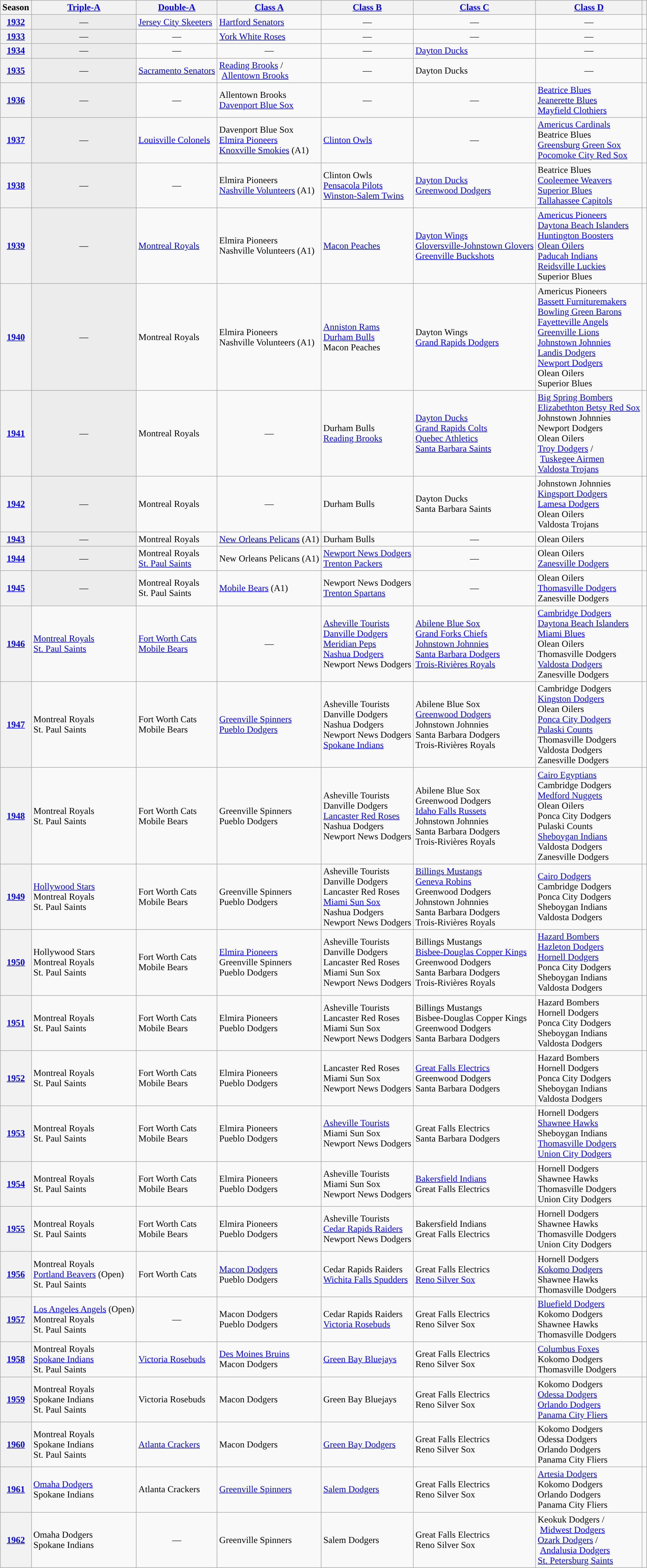<table class="wikitable plainrowheaders">
<tr>
<th scope="col">Season</th>
<th scope="col"><a href='#'><span>Triple-A</span></a></th>
<th scope="col"><a href='#'><span>Double-A</span></a></th>
<th scope="col"><a href='#'><span>Class A</span></a></th>
<th scope="col"><a href='#'><span>Class B</span></a></th>
<th scope="col"><a href='#'><span>Class C</span></a></th>
<th scope="col"><a href='#'><span>Class D</span></a></th>
<th scope="col"></th>
</tr>
<tr>
<th scope="row" style="text-align:center"><a href='#'>1932</a></th>
<td style="background:#ececec" align="center">—</td>
<td><a href='#'>Jersey City Skeeters</a></td>
<td><a href='#'>Hartford Senators</a></td>
<td align="center">—</td>
<td align="center">—</td>
<td align="center">—</td>
<td align="center"></td>
</tr>
<tr>
<th scope="row" style="text-align:center"><a href='#'>1933</a></th>
<td style="background:#ececec" align="center">—</td>
<td align="center">—</td>
<td><a href='#'>York White Roses</a></td>
<td align="center">—</td>
<td align="center">—</td>
<td align="center">—</td>
<td align="center"></td>
</tr>
<tr>
<th scope="row" style="text-align:center"><a href='#'>1934</a></th>
<td style="background:#ececec" align="center">—</td>
<td align="center">—</td>
<td align="center">—</td>
<td align="center">—</td>
<td><a href='#'>Dayton Ducks</a></td>
<td align="center">—</td>
<td align="center"></td>
</tr>
<tr>
<th scope="row" style="text-align:center"><a href='#'>1935</a></th>
<td style="background:#ececec" align="center">—</td>
<td><a href='#'>Sacramento Senators</a></td>
<td><a href='#'>Reading Brooks</a> /<br> <a href='#'>Allentown Brooks</a></td>
<td align="center">—</td>
<td>Dayton Ducks</td>
<td align="center">—</td>
<td align="center"></td>
</tr>
<tr>
<th scope="row" style="text-align:center"><a href='#'>1936</a></th>
<td style="background:#ececec" align="center">—</td>
<td align="center">—</td>
<td>Allentown Brooks<br><a href='#'>Davenport Blue Sox</a></td>
<td align="center">—</td>
<td align="center">—</td>
<td><a href='#'>Beatrice Blues</a><br><a href='#'>Jeanerette Blues</a><br><a href='#'>Mayfield Clothiers</a></td>
<td align="center"></td>
</tr>
<tr>
<th scope="row" style="text-align:center"><a href='#'>1937</a></th>
<td style="background:#ececec" align="center">—</td>
<td><a href='#'>Louisville Colonels</a></td>
<td>Davenport Blue Sox<br><a href='#'>Elmira Pioneers</a><br><a href='#'>Knoxville Smokies</a> (A1)</td>
<td><a href='#'>Clinton Owls</a></td>
<td align="center">—</td>
<td><a href='#'>Americus Cardinals</a><br>Beatrice Blues<br><a href='#'>Greensburg Green Sox</a><br><a href='#'>Pocomoke City Red Sox</a></td>
<td align="center"></td>
</tr>
<tr>
<th scope="row" style="text-align:center"><a href='#'>1938</a></th>
<td style="background:#ececec" align="center">—</td>
<td align="center">—</td>
<td>Elmira Pioneers<br><a href='#'>Nashville Volunteers</a> (A1)</td>
<td>Clinton Owls<br><a href='#'>Pensacola Pilots</a><br><a href='#'>Winston-Salem Twins</a></td>
<td><a href='#'>Dayton Ducks</a><br><a href='#'>Greenwood Dodgers</a></td>
<td>Beatrice Blues<br><a href='#'>Cooleemee Weavers</a><br><a href='#'>Superior Blues</a><br><a href='#'>Tallahassee Capitols</a></td>
<td align="center"></td>
</tr>
<tr>
<th scope="row" style="text-align:center"><a href='#'>1939</a></th>
<td style="background:#ececec" align="center">—</td>
<td><a href='#'>Montreal Royals</a></td>
<td>Elmira Pioneers<br>Nashville Volunteers (A1)</td>
<td><a href='#'>Macon Peaches</a></td>
<td><a href='#'>Dayton Wings</a><br><a href='#'>Gloversville-Johnstown Glovers</a><br><a href='#'>Greenville Buckshots</a></td>
<td><a href='#'>Americus Pioneers</a><br><a href='#'>Daytona Beach Islanders</a><br><a href='#'>Huntington Boosters</a><br><a href='#'>Olean Oilers</a><br><a href='#'>Paducah Indians</a><br><a href='#'>Reidsville Luckies</a><br>Superior Blues</td>
<td align="center"></td>
</tr>
<tr>
<th scope="row" style="text-align:center"><a href='#'>1940</a></th>
<td style="background:#ececec" align="center">—</td>
<td>Montreal Royals</td>
<td>Elmira Pioneers<br>Nashville Volunteers (A1)</td>
<td><a href='#'>Anniston Rams</a><br><a href='#'>Durham Bulls</a><br>Macon Peaches</td>
<td>Dayton Wings<br><a href='#'>Grand Rapids Dodgers</a></td>
<td>Americus Pioneers<br><a href='#'>Bassett Furnituremakers</a><br><a href='#'>Bowling Green Barons</a><br><a href='#'>Fayetteville Angels</a><br><a href='#'>Greenville Lions</a><br><a href='#'>Johnstown Johnnies</a><br><a href='#'>Landis Dodgers</a><br><a href='#'>Newport Dodgers</a><br>Olean Oilers<br>Superior Blues</td>
<td align="center"></td>
</tr>
<tr>
<th scope="row" style="text-align:center"><a href='#'>1941</a></th>
<td style="background:#ececec" align="center">—</td>
<td>Montreal Royals</td>
<td align="center">—</td>
<td>Durham Bulls<br><a href='#'>Reading Brooks</a></td>
<td><a href='#'>Dayton Ducks</a><br><a href='#'>Grand Rapids Colts</a><br><a href='#'>Quebec Athletics</a><br><a href='#'>Santa Barbara Saints</a></td>
<td><a href='#'>Big Spring Bombers</a><br><a href='#'>Elizabethton Betsy Red Sox</a><br>Johnstown Johnnies<br>Newport Dodgers<br>Olean Oilers<br><a href='#'>Troy Dodgers</a> /<br> <a href='#'>Tuskegee Airmen</a><br><a href='#'>Valdosta Trojans</a></td>
<td align="center"></td>
</tr>
<tr>
<th scope="row" style="text-align:center"><a href='#'>1942</a></th>
<td style="background:#ececec" align="center">—</td>
<td>Montreal Royals</td>
<td align="center">—</td>
<td>Durham Bulls</td>
<td>Dayton Ducks<br>Santa Barbara Saints</td>
<td>Johnstown Johnnies<br><a href='#'>Kingsport Dodgers</a><br><a href='#'>Lamesa Dodgers</a><br>Olean Oilers<br>Valdosta Trojans</td>
<td align="center"></td>
</tr>
<tr>
<th scope="row" style="text-align:center"><a href='#'>1943</a></th>
<td style="background:#ececec" align="center">—</td>
<td>Montreal Royals</td>
<td><a href='#'>New Orleans Pelicans</a> (A1)</td>
<td>Durham Bulls</td>
<td align="center">—</td>
<td>Olean Oilers</td>
<td align="center"></td>
</tr>
<tr>
<th scope="row" style="text-align:center"><a href='#'>1944</a></th>
<td style="background:#ececec" align="center">—</td>
<td>Montreal Royals<br><a href='#'>St. Paul Saints</a></td>
<td>New Orleans Pelicans (A1)</td>
<td><a href='#'>Newport News Dodgers</a><br><a href='#'>Trenton Packers</a></td>
<td align="center">—</td>
<td>Olean Oilers<br><a href='#'>Zanesville Dodgers</a></td>
<td align="center"></td>
</tr>
<tr>
<th scope="row" style="text-align:center"><a href='#'>1945</a></th>
<td style="background:#ececec" align="center">—</td>
<td>Montreal Royals<br>St. Paul Saints</td>
<td><a href='#'>Mobile Bears</a> (A1)</td>
<td>Newport News Dodgers<br><a href='#'>Trenton Spartans</a></td>
<td align="center">—</td>
<td>Olean Oilers<br><a href='#'>Thomasville Dodgers</a><br>Zanesville Dodgers</td>
<td align="center"></td>
</tr>
<tr>
<th scope="row" style="text-align:center"><a href='#'>1946</a></th>
<td><a href='#'>Montreal Royals</a><br><a href='#'>St. Paul Saints</a></td>
<td><a href='#'>Fort Worth Cats</a><br><a href='#'>Mobile Bears</a></td>
<td align="center">—</td>
<td><a href='#'>Asheville Tourists</a><br><a href='#'>Danville Dodgers</a><br><a href='#'>Meridian Peps</a><br><a href='#'>Nashua Dodgers</a><br>Newport News Dodgers</td>
<td><a href='#'>Abilene Blue Sox</a><br><a href='#'>Grand Forks Chiefs</a><br><a href='#'>Johnstown Johnnies</a><br><a href='#'>Santa Barbara Dodgers</a><br><a href='#'>Trois-Rivières Royals</a></td>
<td><a href='#'>Cambridge Dodgers</a><br><a href='#'>Daytona Beach Islanders</a><br><a href='#'>Miami Blues</a><br>Olean Oilers<br>Thomasville Dodgers<br><a href='#'>Valdosta Dodgers</a><br>Zanesville Dodgers</td>
<td align="center"></td>
</tr>
<tr>
<th scope="row" style="text-align:center"><a href='#'>1947</a></th>
<td>Montreal Royals<br>St. Paul Saints</td>
<td>Fort Worth Cats<br>Mobile Bears</td>
<td><a href='#'>Greenville Spinners</a><br><a href='#'>Pueblo Dodgers</a></td>
<td>Asheville Tourists<br>Danville Dodgers<br>Nashua Dodgers<br>Newport News Dodgers<br><a href='#'>Spokane Indians</a></td>
<td>Abilene Blue Sox<br><a href='#'>Greenwood Dodgers</a><br>Johnstown Johnnies<br>Santa Barbara Dodgers<br>Trois-Rivières Royals</td>
<td>Cambridge Dodgers<br><a href='#'>Kingston Dodgers</a><br>Olean Oilers<br><a href='#'>Ponca City Dodgers</a><br><a href='#'>Pulaski Counts</a><br>Thomasville Dodgers<br>Valdosta Dodgers<br>Zanesville Dodgers</td>
<td align="center"></td>
</tr>
<tr>
<th scope="row" style="text-align:center"><a href='#'>1948</a></th>
<td>Montreal Royals<br>St. Paul Saints</td>
<td>Fort Worth Cats<br>Mobile Bears</td>
<td>Greenville Spinners<br>Pueblo Dodgers</td>
<td>Asheville Tourists<br>Danville Dodgers<br><a href='#'>Lancaster Red Roses</a><br>Nashua Dodgers<br>Newport News Dodgers</td>
<td>Abilene Blue Sox<br>Greenwood Dodgers<br><a href='#'>Idaho Falls Russets</a><br>Johnstown Johnnies<br>Santa Barbara Dodgers<br>Trois-Rivières Royals</td>
<td><a href='#'>Cairo Egyptians</a><br>Cambridge Dodgers<br><a href='#'>Medford Nuggets</a><br>Olean Oilers<br>Ponca City Dodgers<br>Pulaski Counts<br><a href='#'>Sheboygan Indians</a><br>Valdosta Dodgers<br>Zanesville Dodgers</td>
<td align="center"></td>
</tr>
<tr>
<th scope="row" style="text-align:center"><a href='#'>1949</a></th>
<td><a href='#'>Hollywood Stars</a><br>Montreal Royals<br>St. Paul Saints</td>
<td>Fort Worth Cats<br>Mobile Bears</td>
<td>Greenville Spinners<br>Pueblo Dodgers</td>
<td>Asheville Tourists<br>Danville Dodgers<br>Lancaster Red Roses<br><a href='#'>Miami Sun Sox</a><br>Nashua Dodgers<br>Newport News Dodgers</td>
<td><a href='#'>Billings Mustangs</a><br><a href='#'>Geneva Robins</a><br>Greenwood Dodgers<br>Johnstown Johnnies<br>Santa Barbara Dodgers<br>Trois-Rivières Royals</td>
<td><a href='#'>Cairo Dodgers</a><br>Cambridge Dodgers<br>Ponca City Dodgers<br>Sheboygan Indians<br>Valdosta Dodgers</td>
<td align="center"></td>
</tr>
<tr>
<th scope="row" style="text-align:center"><a href='#'>1950</a></th>
<td>Hollywood Stars<br>Montreal Royals<br>St. Paul Saints</td>
<td>Fort Worth Cats<br>Mobile Bears</td>
<td><a href='#'>Elmira Pioneers</a><br>Greenville Spinners<br>Pueblo Dodgers</td>
<td>Asheville Tourists<br>Danville Dodgers<br>Lancaster Red Roses<br>Miami Sun Sox<br>Newport News Dodgers</td>
<td>Billings Mustangs<br><a href='#'>Bisbee-Douglas Copper Kings</a><br>Greenwood Dodgers<br>Santa Barbara Dodgers<br>Trois-Rivières Royals</td>
<td><a href='#'>Hazard Bombers</a><br><a href='#'>Hazleton Dodgers</a><br><a href='#'>Hornell Dodgers</a><br>Ponca City Dodgers<br>Sheboygan Indians<br>Valdosta Dodgers</td>
<td align="center"></td>
</tr>
<tr>
<th scope="row" style="text-align:center"><a href='#'>1951</a></th>
<td>Montreal Royals<br>St. Paul Saints</td>
<td>Fort Worth Cats<br>Mobile Bears</td>
<td>Elmira Pioneers<br>Pueblo Dodgers</td>
<td>Asheville Tourists<br>Lancaster Red Roses<br>Miami Sun Sox<br>Newport News Dodgers</td>
<td>Billings Mustangs<br>Bisbee-Douglas Copper Kings<br>Greenwood Dodgers<br>Santa Barbara Dodgers</td>
<td>Hazard Bombers<br>Hornell Dodgers<br>Ponca City Dodgers<br>Sheboygan Indians<br>Valdosta Dodgers</td>
<td align="center"></td>
</tr>
<tr>
<th scope="row" style="text-align:center"><a href='#'>1952</a></th>
<td>Montreal Royals<br>St. Paul Saints</td>
<td>Fort Worth Cats<br>Mobile Bears</td>
<td>Elmira Pioneers<br>Pueblo Dodgers</td>
<td>Lancaster Red Roses<br>Miami Sun Sox<br>Newport News Dodgers</td>
<td><a href='#'>Great Falls Electrics</a><br>Greenwood Dodgers<br>Santa Barbara Dodgers</td>
<td>Hazard Bombers<br>Hornell Dodgers<br>Ponca City Dodgers<br>Sheboygan Indians<br>Valdosta Dodgers</td>
<td align="center"></td>
</tr>
<tr>
<th scope="row" style="text-align:center"><a href='#'>1953</a></th>
<td>Montreal Royals<br>St. Paul Saints</td>
<td>Fort Worth Cats<br>Mobile Bears</td>
<td>Elmira Pioneers<br>Pueblo Dodgers</td>
<td><a href='#'>Asheville Tourists</a><br>Miami Sun Sox<br>Newport News Dodgers</td>
<td>Great Falls Electrics<br>Santa Barbara Dodgers</td>
<td>Hornell Dodgers<br><a href='#'>Shawnee Hawks</a><br>Sheboygan Indians<br><a href='#'>Thomasville Dodgers</a><br><a href='#'>Union City Dodgers</a></td>
<td align="center"></td>
</tr>
<tr>
<th scope="row" style="text-align:center"><a href='#'>1954</a></th>
<td>Montreal Royals<br>St. Paul Saints</td>
<td>Fort Worth Cats<br>Mobile Bears</td>
<td>Elmira Pioneers<br>Pueblo Dodgers</td>
<td>Asheville Tourists<br>Miami Sun Sox<br>Newport News Dodgers</td>
<td><a href='#'>Bakersfield Indians</a><br>Great Falls Electrics</td>
<td>Hornell Dodgers<br>Shawnee Hawks<br>Thomasville Dodgers<br>Union City Dodgers</td>
<td align="center"></td>
</tr>
<tr>
<th><a href='#'>1955</a></th>
<td>Montreal Royals<br>St. Paul Saints</td>
<td>Fort Worth Cats<br>Mobile Bears</td>
<td>Elmira Pioneers<br>Pueblo Dodgers</td>
<td>Asheville Tourists<br><a href='#'>Cedar Rapids Raiders</a><br>Newport News Dodgers</td>
<td>Bakersfield Indians<br>Great Falls Electrics</td>
<td>Hornell Dodgers<br>Shawnee Hawks<br>Thomasville Dodgers<br>Union City Dodgers</td>
<td align="center"></td>
</tr>
<tr>
<th scope="row" style="text-align:center"><a href='#'>1956</a></th>
<td>Montreal Royals<br><a href='#'>Portland Beavers</a> (Open)<br>St. Paul Saints</td>
<td>Fort Worth Cats</td>
<td><a href='#'>Macon Dodgers</a><br>Pueblo Dodgers</td>
<td>Cedar Rapids Raiders<br><a href='#'>Wichita Falls Spudders</a></td>
<td>Great Falls Electrics<br><a href='#'>Reno Silver Sox</a></td>
<td>Hornell Dodgers<br><a href='#'>Kokomo Dodgers</a><br>Shawnee Hawks<br>Thomasville Dodgers</td>
<td align="center"></td>
</tr>
<tr>
<th scope="row" style="text-align:center"><a href='#'>1957</a></th>
<td><a href='#'>Los Angeles Angels</a> (Open)<br>Montreal Royals<br>St. Paul Saints</td>
<td align="center">—</td>
<td>Macon Dodgers<br>Pueblo Dodgers</td>
<td>Cedar Rapids Raiders<br><a href='#'>Victoria Rosebuds</a></td>
<td>Great Falls Electrics<br>Reno Silver Sox</td>
<td><a href='#'>Bluefield Dodgers</a><br>Kokomo Dodgers<br>Shawnee Hawks<br>Thomasville Dodgers</td>
<td align="center"></td>
</tr>
<tr>
<th scope="row" style="text-align:center"><a href='#'>1958</a></th>
<td>Montreal Royals<br><a href='#'>Spokane Indians</a><br>St. Paul Saints</td>
<td><a href='#'>Victoria Rosebuds</a></td>
<td><a href='#'>Des Moines Bruins</a><br>Macon Dodgers</td>
<td><a href='#'>Green Bay Bluejays</a></td>
<td>Great Falls Electrics<br>Reno Silver Sox</td>
<td><a href='#'>Columbus Foxes</a><br>Kokomo Dodgers<br>Thomasville Dodgers</td>
<td align="center"></td>
</tr>
<tr>
<th scope="row" style="text-align:center"><a href='#'>1959</a></th>
<td>Montreal Royals<br>Spokane Indians<br>St. Paul Saints</td>
<td>Victoria Rosebuds</td>
<td>Macon Dodgers</td>
<td>Green Bay Bluejays</td>
<td>Great Falls Electrics<br>Reno Silver Sox</td>
<td>Kokomo Dodgers<br><a href='#'>Odessa Dodgers</a><br><a href='#'>Orlando Dodgers</a><br><a href='#'>Panama City Fliers</a></td>
<td align="center"></td>
</tr>
<tr>
<th scope="row" style="text-align:center"><a href='#'>1960</a></th>
<td>Montreal Royals<br>Spokane Indians<br>St. Paul Saints</td>
<td><a href='#'>Atlanta Crackers</a></td>
<td>Macon Dodgers</td>
<td><a href='#'>Green Bay Dodgers</a></td>
<td>Great Falls Electrics<br>Reno Silver Sox</td>
<td>Kokomo Dodgers<br>Odessa Dodgers<br>Orlando Dodgers<br>Panama City Fliers</td>
<td align="center"></td>
</tr>
<tr>
<th scope="row" style="text-align:center"><a href='#'>1961</a></th>
<td><a href='#'>Omaha Dodgers</a><br>Spokane Indians</td>
<td>Atlanta Crackers</td>
<td><a href='#'>Greenville Spinners</a></td>
<td><a href='#'>Salem Dodgers</a></td>
<td>Great Falls Electrics<br>Reno Silver Sox</td>
<td><a href='#'>Artesia Dodgers</a><br>Kokomo Dodgers<br>Orlando Dodgers<br>Panama City Fliers</td>
<td align="center"></td>
</tr>
<tr>
<th scope="row" style="text-align:center"><a href='#'>1962</a></th>
<td>Omaha Dodgers<br>Spokane Indians</td>
<td align="center">—</td>
<td>Greenville Spinners</td>
<td>Salem Dodgers</td>
<td>Great Falls Electrics<br>Reno Silver Sox</td>
<td>Keokuk Dodgers /<br> <a href='#'>Midwest Dodgers</a><br><a href='#'>Ozark Dodgers</a> /<br> <a href='#'>Andalusia Dodgers</a><br><a href='#'>St. Petersburg Saints</a></td>
<td align="center"></td>
</tr>
</table>
